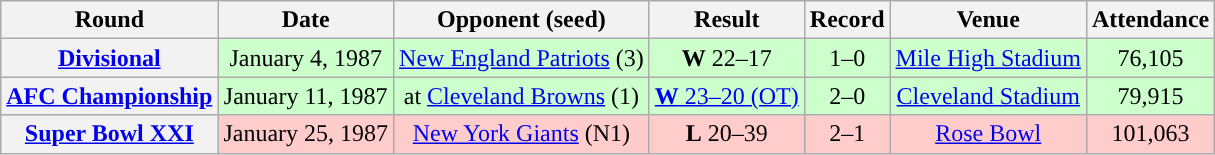<table class="wikitable" style="text-align:center">
<tr>
<th>Round</th>
<th>Date</th>
<th>Opponent (seed)</th>
<th>Result</th>
<th>Record</th>
<th>Venue</th>
<th>Attendance</th>
</tr>
<tr style="background:#cfc">
<th><a href='#'>Divisional</a></th>
<td>January 4, 1987</td>
<td><a href='#'>New England Patriots</a> (3)</td>
<td><strong>W</strong> 22–17</td>
<td>1–0</td>
<td><a href='#'>Mile High Stadium</a></td>
<td>76,105</td>
</tr>
<tr style="background:#cfc">
<th><a href='#'>AFC Championship</a></th>
<td>January 11, 1987</td>
<td>at <a href='#'>Cleveland Browns</a> (1)</td>
<td><a href='#'><strong>W</strong> 23–20 (OT)</a></td>
<td>2–0</td>
<td><a href='#'>Cleveland Stadium</a></td>
<td>79,915</td>
</tr>
<tr style="background:#fcc">
<th><a href='#'>Super Bowl XXI</a></th>
<td>January 25, 1987</td>
<td><a href='#'>New York Giants</a> (N1)</td>
<td><strong>L</strong> 20–39</td>
<td>2–1</td>
<td><a href='#'>Rose Bowl</a></td>
<td>101,063</td>
</tr>
</table>
